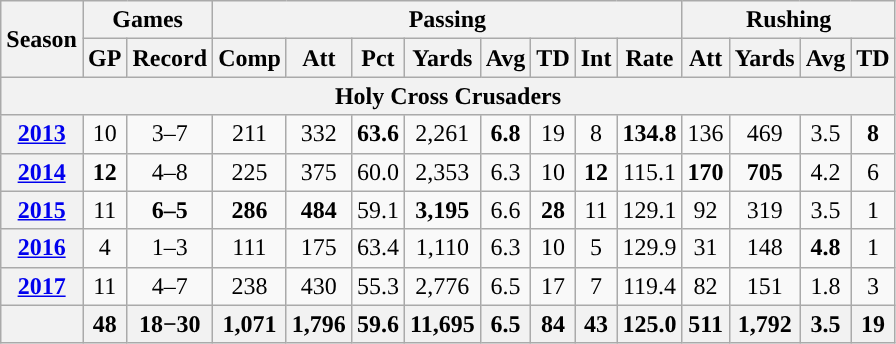<table class="wikitable" style="text-align:center;">
<tr>
<th rowspan="2">Season</th>
<th colspan="2">Games</th>
<th colspan="8">Passing</th>
<th colspan="4">Rushing</th>
</tr>
<tr>
<th>GP</th>
<th>Record</th>
<th>Comp</th>
<th>Att</th>
<th>Pct</th>
<th>Yards</th>
<th>Avg</th>
<th>TD</th>
<th>Int</th>
<th>Rate</th>
<th>Att</th>
<th>Yards</th>
<th>Avg</th>
<th>TD</th>
</tr>
<tr>
<th colspan="16">Holy Cross Crusaders</th>
</tr>
<tr>
<th><a href='#'>2013</a></th>
<td>10</td>
<td>3–7</td>
<td>211</td>
<td>332</td>
<td><strong>63.6</strong></td>
<td>2,261</td>
<td><strong>6.8</strong></td>
<td>19</td>
<td>8</td>
<td><strong>134.8</strong></td>
<td>136</td>
<td>469</td>
<td>3.5</td>
<td><strong>8</strong></td>
</tr>
<tr>
<th><a href='#'>2014</a></th>
<td><strong>12</strong></td>
<td>4–8</td>
<td>225</td>
<td>375</td>
<td>60.0</td>
<td>2,353</td>
<td>6.3</td>
<td>10</td>
<td><strong>12</strong></td>
<td>115.1</td>
<td><strong>170</strong></td>
<td><strong>705</strong></td>
<td>4.2</td>
<td>6</td>
</tr>
<tr>
<th><a href='#'>2015</a></th>
<td>11</td>
<td><strong>6–5</strong></td>
<td><strong>286</strong></td>
<td><strong>484</strong></td>
<td>59.1</td>
<td><strong>3,195</strong></td>
<td>6.6</td>
<td><strong>28</strong></td>
<td>11</td>
<td>129.1</td>
<td>92</td>
<td>319</td>
<td>3.5</td>
<td>1</td>
</tr>
<tr>
<th><a href='#'>2016</a></th>
<td>4</td>
<td>1–3</td>
<td>111</td>
<td>175</td>
<td>63.4</td>
<td>1,110</td>
<td>6.3</td>
<td>10</td>
<td>5</td>
<td>129.9</td>
<td>31</td>
<td>148</td>
<td><strong>4.8</strong></td>
<td>1</td>
</tr>
<tr>
<th><a href='#'>2017</a></th>
<td>11</td>
<td>4–7</td>
<td>238</td>
<td>430</td>
<td>55.3</td>
<td>2,776</td>
<td>6.5</td>
<td>17</td>
<td>7</td>
<td>119.4</td>
<td>82</td>
<td>151</td>
<td>1.8</td>
<td>3</td>
</tr>
<tr>
<th></th>
<th>48</th>
<th>18−30</th>
<th>1,071</th>
<th>1,796</th>
<th>59.6</th>
<th>11,695</th>
<th>6.5</th>
<th>84</th>
<th>43</th>
<th>125.0</th>
<th>511</th>
<th>1,792</th>
<th>3.5</th>
<th>19</th>
</tr>
</table>
